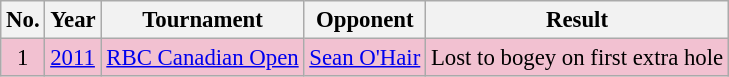<table class="wikitable" style="font-size:95%;">
<tr>
<th>No.</th>
<th>Year</th>
<th>Tournament</th>
<th>Opponent</th>
<th>Result</th>
</tr>
<tr style="background:#F2C1D1;">
<td align=center>1</td>
<td><a href='#'>2011</a></td>
<td><a href='#'>RBC Canadian Open</a></td>
<td> <a href='#'>Sean O'Hair</a></td>
<td>Lost to bogey on first extra hole</td>
</tr>
</table>
